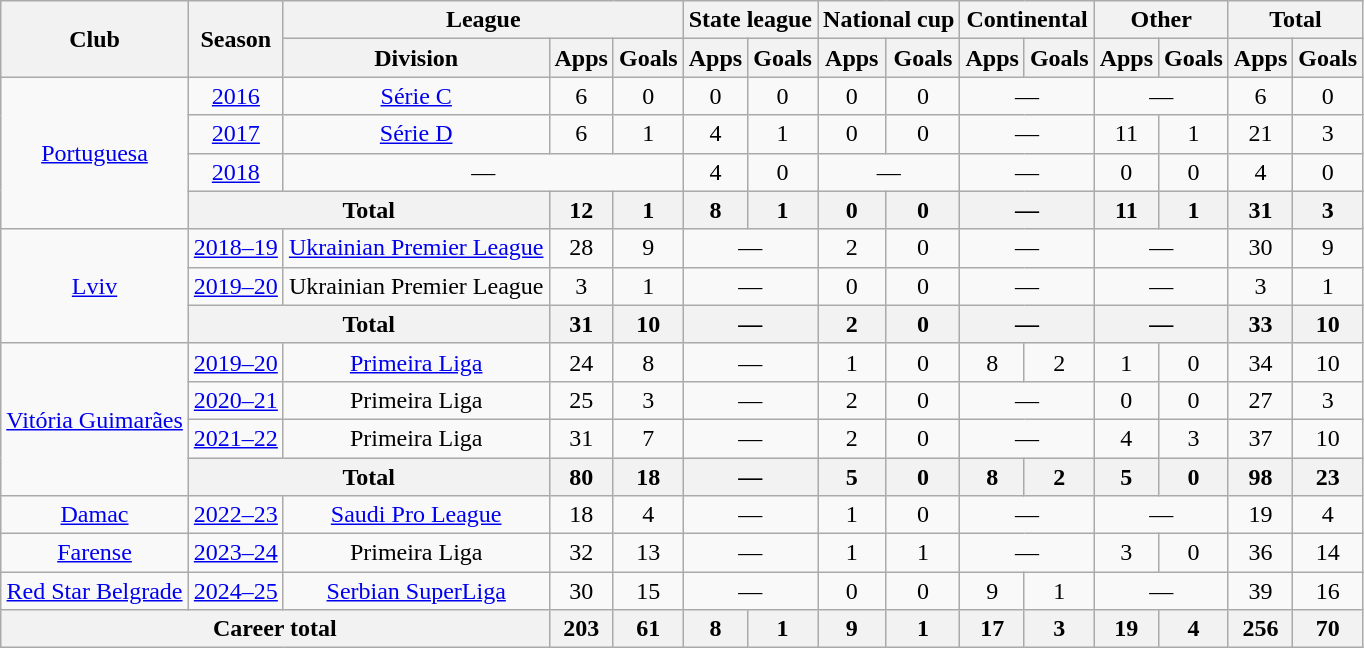<table class="wikitable" style="text-align: center">
<tr>
<th rowspan="2">Club</th>
<th rowspan="2">Season</th>
<th colspan="3">League</th>
<th colspan="2">State league</th>
<th colspan="2">National cup</th>
<th colspan="2">Continental</th>
<th colspan="2">Other</th>
<th colspan="2">Total</th>
</tr>
<tr>
<th>Division</th>
<th>Apps</th>
<th>Goals</th>
<th>Apps</th>
<th>Goals</th>
<th>Apps</th>
<th>Goals</th>
<th>Apps</th>
<th>Goals</th>
<th>Apps</th>
<th>Goals</th>
<th>Apps</th>
<th>Goals</th>
</tr>
<tr>
<td rowspan="4"><a href='#'>Portuguesa</a></td>
<td><a href='#'>2016</a></td>
<td><a href='#'>Série C</a></td>
<td>6</td>
<td>0</td>
<td>0</td>
<td>0</td>
<td>0</td>
<td>0</td>
<td colspan="2">—</td>
<td colspan="2">—</td>
<td>6</td>
<td>0</td>
</tr>
<tr>
<td><a href='#'>2017</a></td>
<td><a href='#'>Série D</a></td>
<td>6</td>
<td>1</td>
<td>4</td>
<td>1</td>
<td>0</td>
<td>0</td>
<td colspan="2">—</td>
<td>11</td>
<td>1</td>
<td>21</td>
<td>3</td>
</tr>
<tr>
<td><a href='#'>2018</a></td>
<td colspan="3">—</td>
<td>4</td>
<td>0</td>
<td colspan="2">—</td>
<td colspan="2">—</td>
<td>0</td>
<td>0</td>
<td>4</td>
<td>0</td>
</tr>
<tr>
<th colspan="2">Total</th>
<th>12</th>
<th>1</th>
<th>8</th>
<th>1</th>
<th>0</th>
<th>0</th>
<th colspan="2">—</th>
<th>11</th>
<th>1</th>
<th>31</th>
<th>3</th>
</tr>
<tr>
<td rowspan="3"><a href='#'>Lviv</a></td>
<td><a href='#'>2018–19</a></td>
<td><a href='#'>Ukrainian Premier League</a></td>
<td>28</td>
<td>9</td>
<td colspan="2">—</td>
<td>2</td>
<td>0</td>
<td colspan="2">—</td>
<td colspan="2">—</td>
<td>30</td>
<td>9</td>
</tr>
<tr>
<td><a href='#'>2019–20</a></td>
<td>Ukrainian Premier League</td>
<td>3</td>
<td>1</td>
<td colspan="2">—</td>
<td>0</td>
<td>0</td>
<td colspan="2">—</td>
<td colspan="2">—</td>
<td>3</td>
<td>1</td>
</tr>
<tr>
<th colspan="2">Total</th>
<th>31</th>
<th>10</th>
<th colspan="2">—</th>
<th>2</th>
<th>0</th>
<th colspan="2">—</th>
<th colspan="2">—</th>
<th>33</th>
<th>10</th>
</tr>
<tr>
<td rowspan="4"><a href='#'>Vitória Guimarães</a></td>
<td><a href='#'>2019–20</a></td>
<td><a href='#'>Primeira Liga</a></td>
<td>24</td>
<td>8</td>
<td colspan="2">—</td>
<td>1</td>
<td>0</td>
<td>8</td>
<td>2</td>
<td>1</td>
<td>0</td>
<td>34</td>
<td>10</td>
</tr>
<tr>
<td><a href='#'>2020–21</a></td>
<td>Primeira Liga</td>
<td>25</td>
<td>3</td>
<td colspan="2">—</td>
<td>2</td>
<td>0</td>
<td colspan="2">—</td>
<td>0</td>
<td>0</td>
<td>27</td>
<td>3</td>
</tr>
<tr>
<td><a href='#'>2021–22</a></td>
<td>Primeira Liga</td>
<td>31</td>
<td>7</td>
<td colspan="2">—</td>
<td>2</td>
<td>0</td>
<td colspan="2">—</td>
<td>4</td>
<td>3</td>
<td>37</td>
<td>10</td>
</tr>
<tr>
<th colspan="2">Total</th>
<th>80</th>
<th>18</th>
<th colspan="2">—</th>
<th>5</th>
<th>0</th>
<th>8</th>
<th>2</th>
<th>5</th>
<th>0</th>
<th>98</th>
<th>23</th>
</tr>
<tr>
<td><a href='#'>Damac</a></td>
<td><a href='#'>2022–23</a></td>
<td><a href='#'>Saudi Pro League</a></td>
<td>18</td>
<td>4</td>
<td colspan="2">—</td>
<td>1</td>
<td>0</td>
<td colspan="2">—</td>
<td colspan="2">—</td>
<td>19</td>
<td>4</td>
</tr>
<tr>
<td><a href='#'>Farense</a></td>
<td><a href='#'>2023–24</a></td>
<td>Primeira Liga</td>
<td>32</td>
<td>13</td>
<td colspan="2">—</td>
<td>1</td>
<td>1</td>
<td colspan="2">—</td>
<td>3</td>
<td>0</td>
<td>36</td>
<td>14</td>
</tr>
<tr>
<td><a href='#'>Red Star Belgrade</a></td>
<td><a href='#'>2024–25</a></td>
<td><a href='#'>Serbian SuperLiga</a></td>
<td>30</td>
<td>15</td>
<td colspan="2">—</td>
<td>0</td>
<td>0</td>
<td>9</td>
<td>1</td>
<td colspan="2">—</td>
<td>39</td>
<td>16</td>
</tr>
<tr>
<th colspan="3">Career total</th>
<th>203</th>
<th>61</th>
<th>8</th>
<th>1</th>
<th>9</th>
<th>1</th>
<th>17</th>
<th>3</th>
<th>19</th>
<th>4</th>
<th>256</th>
<th>70</th>
</tr>
</table>
